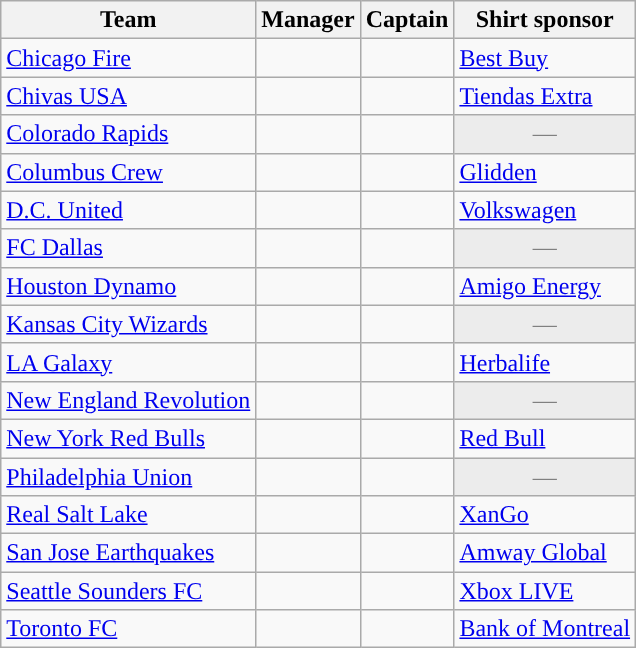<table class="wikitable sortable" style="text-align: left;">
<tr>
<th>Team</th>
<th>Manager</th>
<th>Captain</th>
<th>Shirt sponsor</th>
</tr>
<tr>
<td><a href='#'>Chicago Fire</a></td>
<td> </td>
<td> </td>
<td><a href='#'>Best Buy</a></td>
</tr>
<tr>
<td><a href='#'>Chivas USA</a></td>
<td> </td>
<td> </td>
<td><a href='#'>Tiendas Extra</a></td>
</tr>
<tr>
<td><a href='#'>Colorado Rapids</a></td>
<td> </td>
<td> </td>
<td align="center" style="background:#ececec; color:gray">—</td>
</tr>
<tr>
<td><a href='#'>Columbus Crew</a></td>
<td> </td>
<td> </td>
<td><a href='#'>Glidden</a></td>
</tr>
<tr>
<td><a href='#'>D.C. United</a></td>
<td> </td>
<td> </td>
<td><a href='#'>Volkswagen</a></td>
</tr>
<tr>
<td><a href='#'>FC Dallas</a></td>
<td> </td>
<td> </td>
<td align="center" style="background:#ececec; color:gray">—</td>
</tr>
<tr>
<td><a href='#'>Houston Dynamo</a></td>
<td> </td>
<td> </td>
<td><a href='#'>Amigo Energy</a></td>
</tr>
<tr>
<td><a href='#'>Kansas City Wizards</a></td>
<td> </td>
<td> </td>
<td align="center" style="background:#ececec; color:gray">—</td>
</tr>
<tr>
<td><a href='#'>LA Galaxy</a></td>
<td> </td>
<td> </td>
<td><a href='#'>Herbalife</a></td>
</tr>
<tr>
<td><a href='#'>New England Revolution</a></td>
<td> </td>
<td> </td>
<td align="center" style="background:#ececec; color:gray">—</td>
</tr>
<tr>
<td><a href='#'>New York Red Bulls</a></td>
<td> </td>
<td> </td>
<td><a href='#'>Red Bull</a></td>
</tr>
<tr>
<td><a href='#'>Philadelphia Union</a></td>
<td> </td>
<td> </td>
<td align="center" style="background:#ececec; color:gray">—</td>
</tr>
<tr>
<td><a href='#'>Real Salt Lake</a></td>
<td> </td>
<td> </td>
<td><a href='#'>XanGo</a></td>
</tr>
<tr>
<td><a href='#'>San Jose Earthquakes</a></td>
<td> </td>
<td> </td>
<td><a href='#'>Amway Global</a></td>
</tr>
<tr>
<td><a href='#'>Seattle Sounders FC</a></td>
<td> </td>
<td> </td>
<td><a href='#'>Xbox LIVE</a></td>
</tr>
<tr>
<td><a href='#'>Toronto FC</a></td>
<td> </td>
<td> </td>
<td><a href='#'>Bank of Montreal</a></td>
</tr>
</table>
